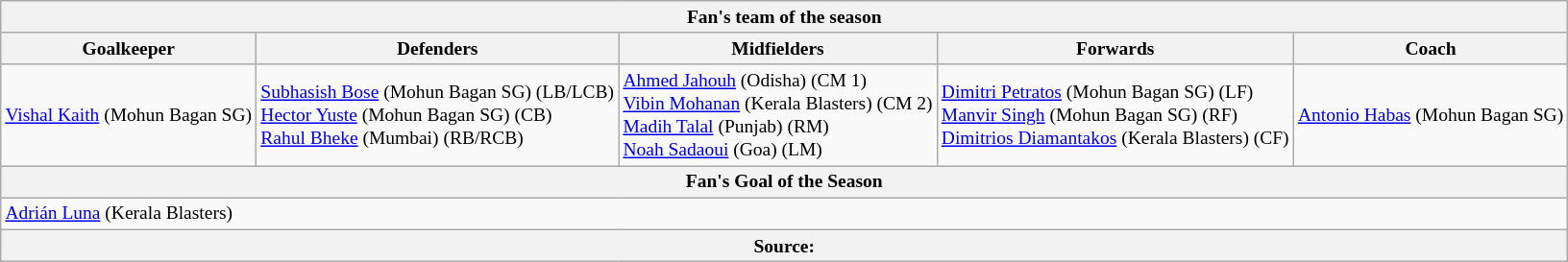<table class="wikitable collapsible" style="text-align: left; font-size:small;">
<tr>
<th colspan="5">Fan's team of the season</th>
</tr>
<tr>
<th>Goalkeeper</th>
<th>Defenders</th>
<th>Midfielders</th>
<th>Forwards</th>
<th>Coach</th>
</tr>
<tr>
<td> <a href='#'>Vishal Kaith</a> (Mohun Bagan SG)</td>
<td> <a href='#'>Subhasish Bose</a> (Mohun Bagan SG) (LB/LCB)<br> <a href='#'>Hector Yuste</a> (Mohun Bagan SG) (CB)<br> <a href='#'>Rahul Bheke</a> (Mumbai) (RB/RCB)</td>
<td> <a href='#'>Ahmed Jahouh</a> (Odisha) (CM 1)<br> <a href='#'>Vibin Mohanan</a> (Kerala Blasters) (CM 2)<br> <a href='#'>Madih Talal</a> (Punjab) (RM)<br> <a href='#'>Noah Sadaoui</a> (Goa) (LM)</td>
<td> <a href='#'>Dimitri Petratos</a> (Mohun Bagan SG) (LF)<br> <a href='#'>Manvir Singh</a> (Mohun Bagan SG) (RF)<br> <a href='#'>Dimitrios Diamantakos</a> (Kerala Blasters) (CF)</td>
<td> <a href='#'>Antonio Habas</a> (Mohun Bagan SG)</td>
</tr>
<tr>
<th colspan="5">Fan's Goal of the Season</th>
</tr>
<tr>
<td colspan="5"> <a href='#'>Adrián Luna</a> (Kerala Blasters)</td>
</tr>
<tr>
<th colspan="5">Source: </th>
</tr>
</table>
